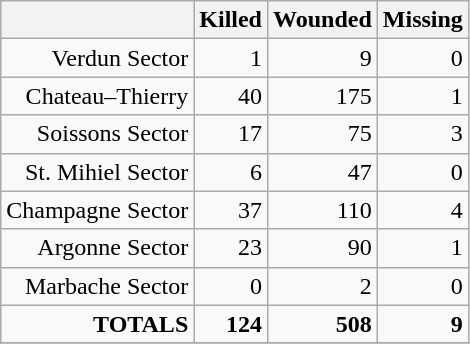<table class="wikitable" style="text-align: right">
<tr>
<th></th>
<th>Killed</th>
<th>Wounded</th>
<th>Missing</th>
</tr>
<tr>
<td>Verdun Sector</td>
<td>1</td>
<td>9</td>
<td>0</td>
</tr>
<tr>
<td>Chateau–Thierry</td>
<td>40</td>
<td>175</td>
<td>1</td>
</tr>
<tr>
<td>Soissons Sector</td>
<td>17</td>
<td>75</td>
<td>3</td>
</tr>
<tr>
<td>St. Mihiel Sector</td>
<td>6</td>
<td>47</td>
<td>0</td>
</tr>
<tr>
<td>Champagne Sector</td>
<td>37</td>
<td>110</td>
<td>4</td>
</tr>
<tr>
<td>Argonne Sector</td>
<td>23</td>
<td>90</td>
<td>1</td>
</tr>
<tr>
<td>Marbache Sector</td>
<td>0</td>
<td>2</td>
<td>0</td>
</tr>
<tr>
<td><strong>TOTALS</strong></td>
<td><strong>124</strong></td>
<td><strong>508</strong></td>
<td><strong>9</strong></td>
</tr>
<tr>
</tr>
</table>
